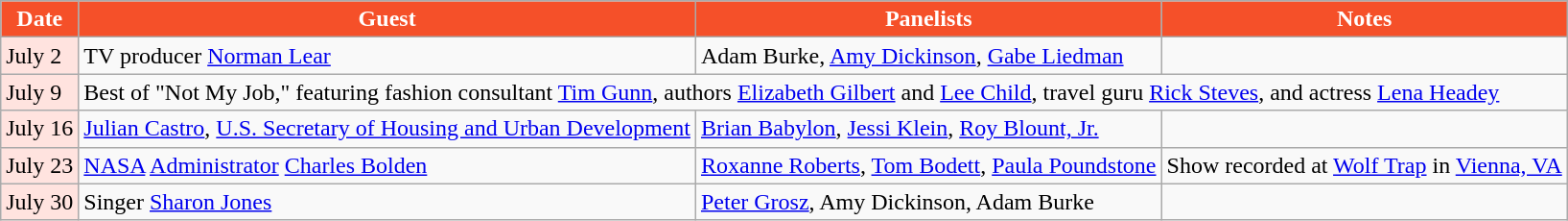<table class="wikitable">
<tr>
<th style="background:#F55029;color:#FFFFFF;">Date</th>
<th style="background:#F55029;color:#FFFFFF;">Guest</th>
<th style="background:#F55029;color:#FFFFFF;">Panelists</th>
<th style="background:#F55029;color:#FFFFFF;">Notes</th>
</tr>
<tr>
<td style="background:#FFE3DF;color:#000000;">July 2</td>
<td>TV producer <a href='#'>Norman Lear</a></td>
<td>Adam Burke, <a href='#'>Amy Dickinson</a>, <a href='#'>Gabe Liedman</a></td>
<td></td>
</tr>
<tr>
<td style="background:#FFE3DF;color:#000000;">July 9</td>
<td colspan="3">Best of "Not My Job," featuring fashion consultant <a href='#'>Tim Gunn</a>, authors <a href='#'>Elizabeth Gilbert</a> and <a href='#'>Lee Child</a>, travel guru <a href='#'>Rick Steves</a>, and actress <a href='#'>Lena Headey</a></td>
</tr>
<tr>
<td style="background:#FFE3DF;color:#000000;">July 16</td>
<td><a href='#'>Julian Castro</a>, <a href='#'>U.S. Secretary of Housing and Urban Development</a></td>
<td><a href='#'>Brian Babylon</a>, <a href='#'>Jessi Klein</a>, <a href='#'>Roy Blount, Jr.</a></td>
<td></td>
</tr>
<tr>
<td style="background:#FFE3DF;color:#000000;">July 23</td>
<td><a href='#'>NASA</a> <a href='#'>Administrator</a> <a href='#'>Charles Bolden</a></td>
<td><a href='#'>Roxanne Roberts</a>, <a href='#'>Tom Bodett</a>, <a href='#'>Paula Poundstone</a></td>
<td>Show recorded at <a href='#'>Wolf Trap</a> in <a href='#'>Vienna, VA</a></td>
</tr>
<tr>
<td style="background:#FFE3DF;color:#000000;">July 30</td>
<td>Singer <a href='#'>Sharon Jones</a></td>
<td><a href='#'>Peter Grosz</a>, Amy Dickinson, Adam Burke</td>
<td></td>
</tr>
</table>
